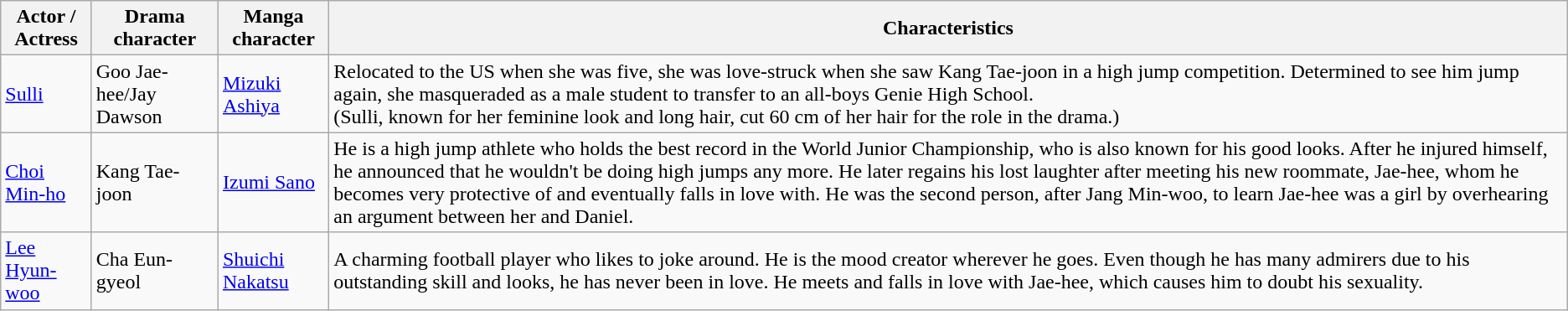<table class="wikitable">
<tr>
<th>Actor / Actress</th>
<th>Drama character</th>
<th>Manga character</th>
<th>Characteristics</th>
</tr>
<tr>
<td><a href='#'>Sulli</a></td>
<td>Goo Jae-hee/Jay Dawson</td>
<td><a href='#'>Mizuki Ashiya</a></td>
<td>Relocated to the US when she was five, she was love-struck when she saw Kang Tae-joon in a high jump competition. Determined to see him jump again, she masqueraded as a male student to transfer to an all-boys Genie High School.<br>(Sulli, known for her feminine look and long hair, cut 60 cm of her hair for the role in the drama.)</td>
</tr>
<tr>
<td><a href='#'>Choi Min-ho</a></td>
<td>Kang Tae-joon</td>
<td><a href='#'>Izumi Sano</a></td>
<td>He is a high jump athlete who holds the best record in the World Junior Championship, who is also known for his good looks. After he injured himself, he announced that he wouldn't be doing high jumps any more. He later regains his lost laughter after meeting his new roommate, Jae-hee, whom he becomes very protective of and eventually falls in love with. He was the second person, after Jang Min-woo, to learn Jae-hee was a girl by overhearing an argument between her and Daniel.</td>
</tr>
<tr>
<td><a href='#'>Lee Hyun-woo</a></td>
<td>Cha Eun-gyeol</td>
<td><a href='#'>Shuichi Nakatsu</a></td>
<td>A charming football player who likes to joke around. He is the mood creator wherever he goes. Even though he has many admirers due to his outstanding skill and looks, he has never been in love. He meets and falls in love with Jae-hee, which causes him to doubt his sexuality.</td>
</tr>
</table>
